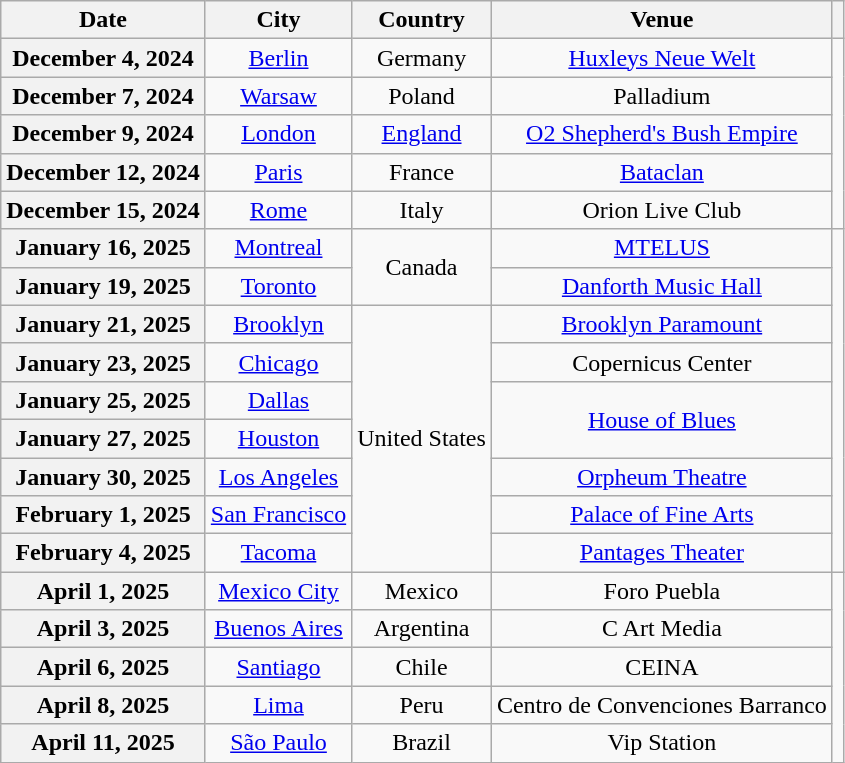<table class="wikitable plainrowheaders" style="text-align:center">
<tr>
<th scope="col">Date</th>
<th scope="col">City</th>
<th scope="col">Country</th>
<th scope="col">Venue</th>
<th scope="col" class="unsortable"></th>
</tr>
<tr>
<th scope="row">December 4, 2024</th>
<td><a href='#'>Berlin</a></td>
<td>Germany</td>
<td><a href='#'>Huxleys Neue Welt</a></td>
<td rowspan="5"></td>
</tr>
<tr>
<th scope="row">December 7, 2024</th>
<td><a href='#'>Warsaw</a></td>
<td>Poland</td>
<td>Palladium</td>
</tr>
<tr>
<th scope="row">December 9, 2024</th>
<td><a href='#'>London</a></td>
<td><a href='#'>England</a></td>
<td><a href='#'>O2 Shepherd's Bush Empire</a></td>
</tr>
<tr>
<th scope="row">December 12, 2024</th>
<td><a href='#'>Paris</a></td>
<td>France</td>
<td><a href='#'>Bataclan</a></td>
</tr>
<tr>
<th scope="row">December 15, 2024</th>
<td><a href='#'>Rome</a></td>
<td>Italy</td>
<td>Orion Live Club</td>
</tr>
<tr>
<th scope="row">January 16, 2025</th>
<td><a href='#'>Montreal</a></td>
<td rowspan="2">Canada</td>
<td><a href='#'>MTELUS</a></td>
<td rowspan="9"></td>
</tr>
<tr>
<th scope="row">January 19, 2025</th>
<td><a href='#'>Toronto</a></td>
<td><a href='#'>Danforth Music Hall</a></td>
</tr>
<tr>
<th scope="row">January 21, 2025</th>
<td><a href='#'>Brooklyn</a></td>
<td rowspan="7">United States</td>
<td><a href='#'>Brooklyn Paramount</a></td>
</tr>
<tr>
<th scope="row">January 23, 2025</th>
<td><a href='#'>Chicago</a></td>
<td>Copernicus Center</td>
</tr>
<tr>
<th scope="row">January 25, 2025</th>
<td><a href='#'>Dallas</a></td>
<td rowspan="2"><a href='#'>House of Blues</a></td>
</tr>
<tr>
<th scope="row">January 27, 2025</th>
<td><a href='#'>Houston</a></td>
</tr>
<tr>
<th scope="row">January 30, 2025</th>
<td><a href='#'>Los Angeles</a></td>
<td><a href='#'>Orpheum Theatre</a></td>
</tr>
<tr>
<th scope="row">February 1, 2025</th>
<td><a href='#'>San Francisco</a></td>
<td><a href='#'>Palace of Fine Arts</a></td>
</tr>
<tr>
<th scope="row">February 4, 2025</th>
<td><a href='#'>Tacoma</a></td>
<td><a href='#'>Pantages Theater</a></td>
</tr>
<tr>
<th scope="row">April 1, 2025</th>
<td><a href='#'>Mexico City</a></td>
<td>Mexico</td>
<td>Foro Puebla</td>
</tr>
<tr>
<th scope="row">April 3, 2025</th>
<td><a href='#'>Buenos Aires</a></td>
<td>Argentina</td>
<td>C Art Media</td>
</tr>
<tr>
<th scope="row">April 6, 2025</th>
<td><a href='#'>Santiago</a></td>
<td>Chile</td>
<td>CEINA</td>
</tr>
<tr>
<th scope="row">April 8, 2025</th>
<td><a href='#'>Lima</a></td>
<td>Peru</td>
<td>Centro de Convenciones Barranco</td>
</tr>
<tr>
<th scope="row">April 11, 2025</th>
<td><a href='#'>São Paulo</a></td>
<td>Brazil</td>
<td>Vip Station</td>
</tr>
</table>
